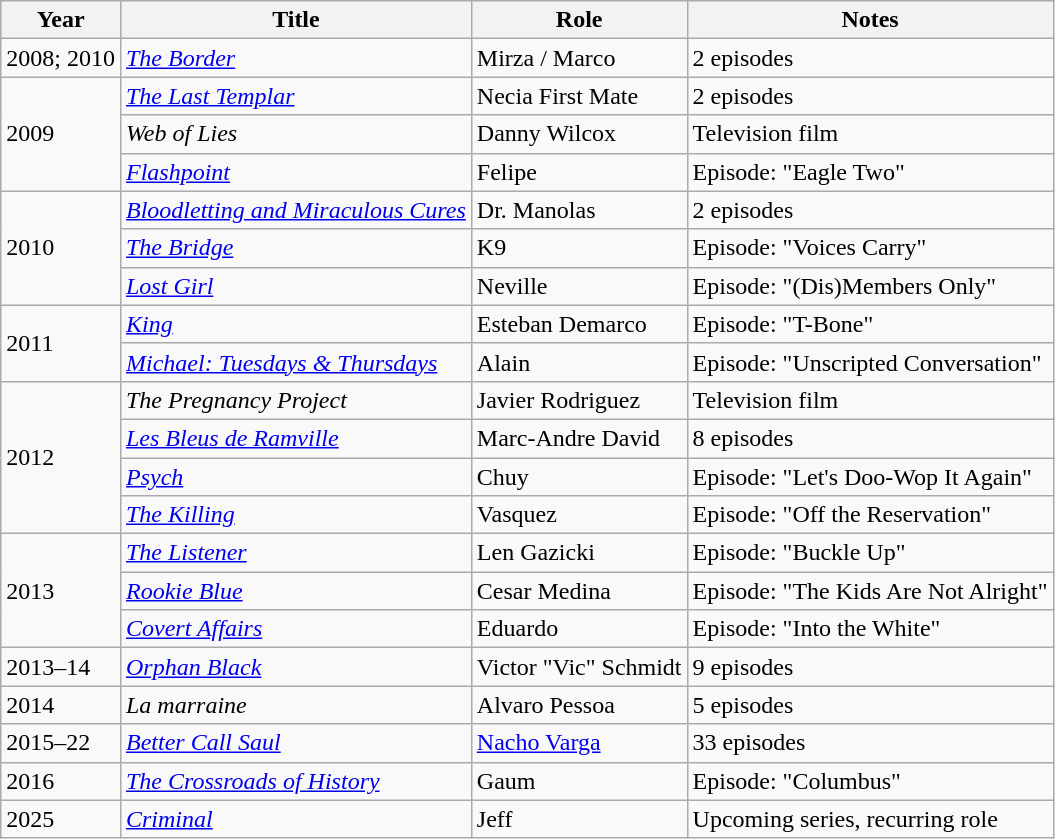<table class="wikitable sortable">
<tr>
<th>Year</th>
<th>Title</th>
<th>Role</th>
<th class="unsortable">Notes</th>
</tr>
<tr>
<td>2008; 2010</td>
<td data-sort-value="Border, The"><em><a href='#'>The Border</a></em></td>
<td>Mirza / Marco</td>
<td>2 episodes</td>
</tr>
<tr>
<td rowspan="3">2009</td>
<td data-sort-value="Last Templar, The"><em><a href='#'>The Last Templar</a></em></td>
<td>Necia First Mate</td>
<td>2 episodes</td>
</tr>
<tr>
<td><em>Web of Lies</em></td>
<td>Danny Wilcox</td>
<td>Television film</td>
</tr>
<tr>
<td><em><a href='#'>Flashpoint</a></em></td>
<td>Felipe</td>
<td>Episode: "Eagle Two"</td>
</tr>
<tr>
<td rowspan="3">2010</td>
<td><em><a href='#'>Bloodletting and Miraculous Cures</a></em></td>
<td>Dr. Manolas</td>
<td>2 episodes</td>
</tr>
<tr>
<td data-sort-value="Bridge, The"><em><a href='#'>The Bridge</a></em></td>
<td>K9</td>
<td>Episode: "Voices Carry"</td>
</tr>
<tr>
<td><em><a href='#'>Lost Girl</a></em></td>
<td>Neville</td>
<td>Episode: "(Dis)Members Only"</td>
</tr>
<tr>
<td rowspan="2">2011</td>
<td><em><a href='#'>King</a></em></td>
<td>Esteban Demarco</td>
<td>Episode: "T-Bone"</td>
</tr>
<tr>
<td><em><a href='#'>Michael: Tuesdays & Thursdays</a></em></td>
<td>Alain</td>
<td>Episode: "Unscripted Conversation"</td>
</tr>
<tr>
<td rowspan="4">2012</td>
<td data-sort-value="Pregnancy Project, The"><em>The Pregnancy Project</em></td>
<td>Javier Rodriguez</td>
<td>Television film</td>
</tr>
<tr>
<td><em><a href='#'>Les Bleus de Ramville</a></em></td>
<td>Marc-Andre David</td>
<td>8 episodes</td>
</tr>
<tr>
<td><em><a href='#'>Psych</a></em></td>
<td>Chuy</td>
<td>Episode: "Let's Doo-Wop It Again"</td>
</tr>
<tr>
<td data-sort-value="Killing, The"><em><a href='#'>The Killing</a></em></td>
<td>Vasquez</td>
<td>Episode: "Off the Reservation"</td>
</tr>
<tr>
<td rowspan="3">2013</td>
<td data-sort-value="Listener, The"><em><a href='#'>The Listener</a></em></td>
<td>Len Gazicki</td>
<td>Episode: "Buckle Up"</td>
</tr>
<tr>
<td><em><a href='#'>Rookie Blue</a></em></td>
<td>Cesar Medina</td>
<td>Episode: "The Kids Are Not Alright"</td>
</tr>
<tr>
<td><em><a href='#'>Covert Affairs</a></em></td>
<td>Eduardo</td>
<td>Episode: "Into the White"</td>
</tr>
<tr>
<td>2013–14</td>
<td><em><a href='#'>Orphan Black</a></em></td>
<td>Victor "Vic" Schmidt</td>
<td>9 episodes</td>
</tr>
<tr>
<td>2014</td>
<td><em>La marraine</em></td>
<td>Alvaro Pessoa</td>
<td>5 episodes</td>
</tr>
<tr>
<td>2015–22</td>
<td><em><a href='#'>Better Call Saul</a></em></td>
<td><a href='#'>Nacho Varga</a></td>
<td>33 episodes</td>
</tr>
<tr>
<td>2016</td>
<td data-sort-value="Crossroads of History, The"><em><a href='#'>The Crossroads of History</a></em></td>
<td>Gaum</td>
<td>Episode: "Columbus"</td>
</tr>
<tr>
<td>2025</td>
<td><a href='#'><em>Criminal</em></a></td>
<td>Jeff</td>
<td>Upcoming series, recurring role</td>
</tr>
</table>
